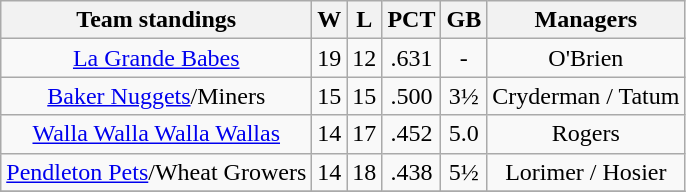<table class="wikitable">
<tr>
<th>Team standings</th>
<th>W</th>
<th>L</th>
<th>PCT</th>
<th>GB</th>
<th>Managers</th>
</tr>
<tr align=center>
<td><a href='#'>La Grande Babes</a></td>
<td>19</td>
<td>12</td>
<td>.631</td>
<td>-</td>
<td>O'Brien</td>
</tr>
<tr align=center>
<td><a href='#'>Baker Nuggets</a>/Miners</td>
<td>15</td>
<td>15</td>
<td>.500</td>
<td>3½</td>
<td>Cryderman / Tatum</td>
</tr>
<tr align=center>
<td><a href='#'>Walla Walla Walla Wallas</a></td>
<td>14</td>
<td>17</td>
<td>.452</td>
<td>5.0</td>
<td>Rogers</td>
</tr>
<tr align=center>
<td><a href='#'>Pendleton Pets</a>/Wheat Growers</td>
<td>14</td>
<td>18</td>
<td>.438</td>
<td>5½</td>
<td>Lorimer / Hosier</td>
</tr>
<tr align=center>
</tr>
</table>
